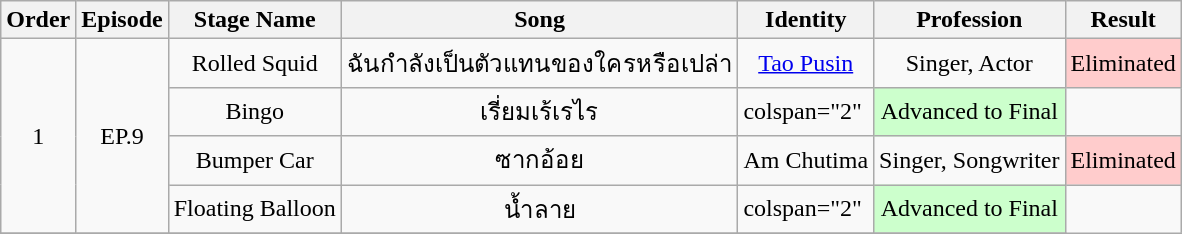<table class="wikitable">
<tr>
<th>Order</th>
<th>Episode</th>
<th>Stage Name</th>
<th>Song</th>
<th>Identity</th>
<th>Profession</th>
<th>Result</th>
</tr>
<tr>
<td rowspan="4" align="center">1</td>
<td rowspan="4" align="center">EP.9</td>
<td style="text-align:center;">Rolled Squid</td>
<td style="text-align:center;">ฉันกำลังเป็นตัวแทนของใครหรือเปล่า</td>
<td style="text-align:center;"><a href='#'>Tao Pusin</a></td>
<td style="text-align:center;">Singer, Actor</td>
<td style="text-align:center; background:#ffcccc;">Eliminated</td>
</tr>
<tr>
<td style="text-align:center;">Bingo</td>
<td style="text-align:center;">เรี่ยมเร้เรไร</td>
<td>colspan="2"  </td>
<td style="text-align:center; background:#ccffcc;">Advanced to Final</td>
</tr>
<tr>
<td style="text-align:center;">Bumper Car</td>
<td style="text-align:center;">ซากอ้อย</td>
<td style="text-align:center;">Am Chutima</td>
<td style="text-align:center;">Singer, Songwriter</td>
<td style="text-align:center; background:#ffcccc;">Eliminated</td>
</tr>
<tr>
<td style="text-align:center;">Floating Balloon</td>
<td style="text-align:center;">น้ำลาย</td>
<td>colspan="2"  </td>
<td style="text-align:center; background:#ccffcc;">Advanced to Final</td>
</tr>
<tr>
</tr>
</table>
